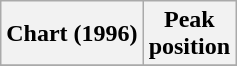<table class="wikitable sortable plainrowheaders">
<tr>
<th scope="col">Chart (1996)</th>
<th scope="col">Peak<br>position</th>
</tr>
<tr>
</tr>
</table>
